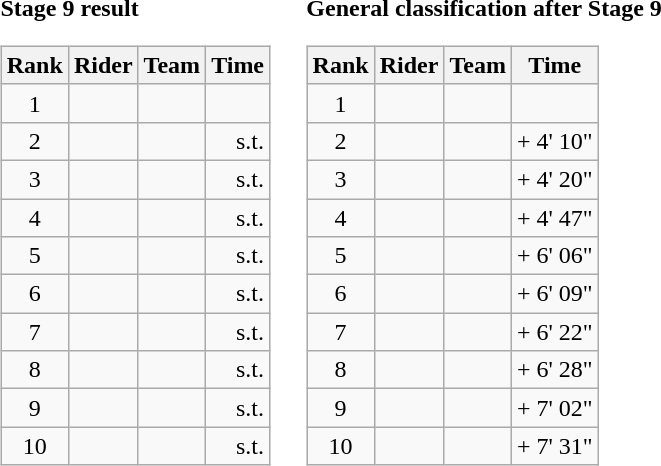<table>
<tr>
<td><strong>Stage 9 result</strong><br><table class="wikitable">
<tr>
<th scope="col">Rank</th>
<th scope="col">Rider</th>
<th scope="col">Team</th>
<th scope="col">Time</th>
</tr>
<tr>
<td style="text-align:center;">1</td>
<td></td>
<td></td>
<td style="text-align:right;"></td>
</tr>
<tr>
<td style="text-align:center;">2</td>
<td></td>
<td></td>
<td style="text-align:right;">s.t.</td>
</tr>
<tr>
<td style="text-align:center;">3</td>
<td></td>
<td></td>
<td style="text-align:right;">s.t.</td>
</tr>
<tr>
<td style="text-align:center;">4</td>
<td></td>
<td></td>
<td style="text-align:right;">s.t.</td>
</tr>
<tr>
<td style="text-align:center;">5</td>
<td></td>
<td></td>
<td style="text-align:right;">s.t.</td>
</tr>
<tr>
<td style="text-align:center;">6</td>
<td></td>
<td></td>
<td style="text-align:right;">s.t.</td>
</tr>
<tr>
<td style="text-align:center;">7</td>
<td></td>
<td></td>
<td style="text-align:right;">s.t.</td>
</tr>
<tr>
<td style="text-align:center;">8</td>
<td></td>
<td></td>
<td style="text-align:right;">s.t.</td>
</tr>
<tr>
<td style="text-align:center;">9</td>
<td></td>
<td></td>
<td style="text-align:right;">s.t.</td>
</tr>
<tr>
<td style="text-align:center;">10</td>
<td></td>
<td></td>
<td style="text-align:right;">s.t.</td>
</tr>
</table>
</td>
<td></td>
<td><strong>General classification after Stage 9</strong><br><table class="wikitable">
<tr>
<th scope="col">Rank</th>
<th scope="col">Rider</th>
<th scope="col">Team</th>
<th scope="col">Time</th>
</tr>
<tr>
<td style="text-align:center;">1</td>
<td></td>
<td></td>
<td style="text-align:right;"></td>
</tr>
<tr>
<td style="text-align:center;">2</td>
<td></td>
<td></td>
<td style="text-align:right;">+ 4' 10"</td>
</tr>
<tr>
<td style="text-align:center;">3</td>
<td></td>
<td></td>
<td style="text-align:right;">+ 4' 20"</td>
</tr>
<tr>
<td style="text-align:center;">4</td>
<td></td>
<td></td>
<td style="text-align:right;">+ 4' 47"</td>
</tr>
<tr>
<td style="text-align:center;">5</td>
<td></td>
<td></td>
<td style="text-align:right;">+ 6' 06"</td>
</tr>
<tr>
<td style="text-align:center;">6</td>
<td></td>
<td></td>
<td style="text-align:right;">+ 6' 09"</td>
</tr>
<tr>
<td style="text-align:center;">7</td>
<td></td>
<td></td>
<td style="text-align:right;">+ 6' 22"</td>
</tr>
<tr>
<td style="text-align:center;">8</td>
<td></td>
<td></td>
<td style="text-align:right;">+ 6' 28"</td>
</tr>
<tr>
<td style="text-align:center;">9</td>
<td></td>
<td></td>
<td style="text-align:right;">+ 7' 02"</td>
</tr>
<tr>
<td style="text-align:center;">10</td>
<td></td>
<td></td>
<td style="text-align:right;">+ 7' 31"</td>
</tr>
</table>
</td>
</tr>
</table>
